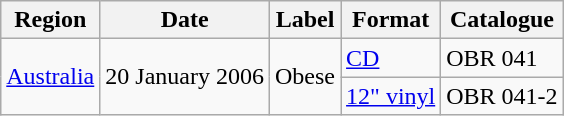<table class="wikitable">
<tr>
<th>Region</th>
<th>Date</th>
<th>Label</th>
<th>Format</th>
<th>Catalogue</th>
</tr>
<tr>
<td rowspan="2"><a href='#'>Australia</a></td>
<td rowspan="2">20 January 2006</td>
<td rowspan="2">Obese</td>
<td rowspan="1"><a href='#'>CD</a></td>
<td>OBR 041</td>
</tr>
<tr>
<td rowspan="1"><a href='#'>12" vinyl</a></td>
<td>OBR 041-2</td>
</tr>
</table>
